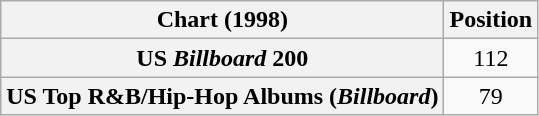<table class="wikitable sortable plainrowheaders">
<tr>
<th>Chart (1998)</th>
<th>Position</th>
</tr>
<tr>
<th scope="row">US <em>Billboard</em> 200</th>
<td align=center>112</td>
</tr>
<tr>
<th scope="row">US Top R&B/Hip-Hop Albums (<em>Billboard</em>)</th>
<td align=center>79</td>
</tr>
</table>
